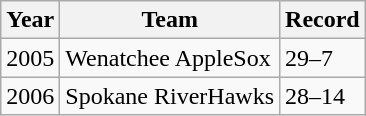<table class="wikitable">
<tr>
<th>Year</th>
<th>Team</th>
<th>Record</th>
</tr>
<tr>
<td>2005</td>
<td>Wenatchee AppleSox</td>
<td>29–7</td>
</tr>
<tr>
<td>2006</td>
<td>Spokane RiverHawks</td>
<td>28–14</td>
</tr>
</table>
